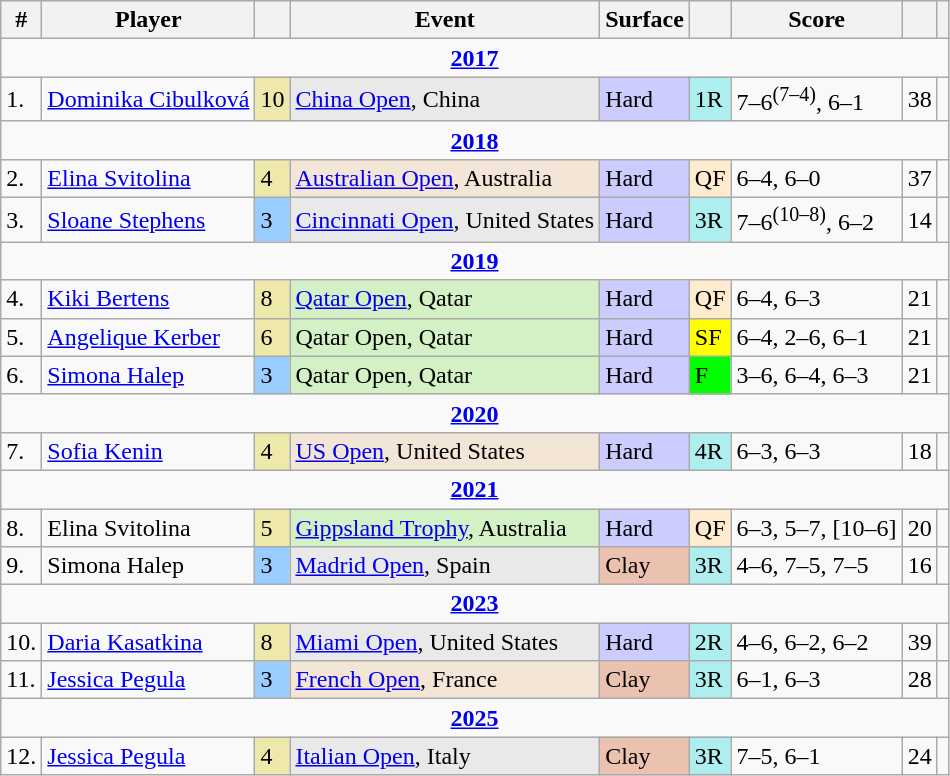<table class="wikitable sortable">
<tr>
<th class=unsortable>#</th>
<th>Player</th>
<th></th>
<th>Event</th>
<th>Surface</th>
<th class=unsortable></th>
<th class=unsortable>Score</th>
<th class=unsortable></th>
<th class=unsortable></th>
</tr>
<tr>
<td colspan="9" style="text-align:center"><strong><a href='#'>2017</a></strong></td>
</tr>
<tr>
<td>1.</td>
<td> <a href='#'>Dominika Cibulková</a></td>
<td bgcolor="eee8aa">10</td>
<td bgcolor="e9e9e9"><a href='#'>China Open</a>, China</td>
<td bgcolor="CCCCFF">Hard</td>
<td bgcolor="afeeee">1R</td>
<td>7–6<sup>(7–4)</sup>, 6–1</td>
<td>38</td>
<td></td>
</tr>
<tr>
<td colspan="9" style="text-align:center"><strong><a href='#'>2018</a></strong></td>
</tr>
<tr>
<td>2.</td>
<td> <a href='#'>Elina Svitolina</a></td>
<td bgcolor="eee8aa">4</td>
<td bgcolor="f3e6d7"><a href='#'>Australian Open</a>, Australia</td>
<td bgcolor="CCCCFF">Hard</td>
<td bgcolor="#ffebcd">QF</td>
<td>6–4, 6–0</td>
<td>37</td>
<td></td>
</tr>
<tr>
<td>3.</td>
<td> <a href='#'>Sloane Stephens</a></td>
<td style="background:#9cf">3</td>
<td bgcolor="#e9e9e9"><a href='#'>Cincinnati Open</a>, United States</td>
<td bgcolor="CCCCFF">Hard</td>
<td bgcolor="afeeee">3R</td>
<td>7–6<sup>(10–8)</sup>, 6–2</td>
<td>14</td>
<td></td>
</tr>
<tr>
<td colspan="9" style="text-align:center"><strong><a href='#'>2019</a></strong></td>
</tr>
<tr>
<td>4.</td>
<td> <a href='#'>Kiki Bertens</a></td>
<td bgcolor="eee8aa">8</td>
<td bgcolor="d4f1c5"><a href='#'>Qatar Open</a>, Qatar</td>
<td bgcolor="CCCCFF">Hard</td>
<td bgcolor="#ffebcd">QF</td>
<td>6–4, 6–3</td>
<td>21</td>
<td></td>
</tr>
<tr>
<td>5.</td>
<td> <a href='#'>Angelique Kerber</a></td>
<td bgcolor="eee8aa">6</td>
<td bgcolor="d4f1c5">Qatar Open, Qatar</td>
<td bgcolor="CCCCFF">Hard</td>
<td bgcolor="yellow">SF</td>
<td>6–4, 2–6, 6–1</td>
<td>21</td>
<td></td>
</tr>
<tr>
<td>6.</td>
<td> <a href='#'>Simona Halep</a></td>
<td style="background:#9cf">3</td>
<td bgcolor="d4f1c5">Qatar Open, Qatar</td>
<td bgcolor="CCCCFF">Hard</td>
<td bgcolor="lime">F</td>
<td>3–6, 6–4, 6–3</td>
<td>21</td>
<td></td>
</tr>
<tr>
<td colspan="9" style="text-align:center"><strong><a href='#'>2020</a></strong></td>
</tr>
<tr>
<td>7.</td>
<td> <a href='#'>Sofia Kenin</a></td>
<td bgcolor="eee8aa">4</td>
<td bgcolor="f3e6d7"><a href='#'>US Open</a>, United States</td>
<td bgcolor="CCCCFF">Hard</td>
<td bgcolor="afeeee">4R</td>
<td>6–3, 6–3</td>
<td>18</td>
<td></td>
</tr>
<tr>
<td colspan="9" style="text-align:center"><strong><a href='#'>2021</a></strong></td>
</tr>
<tr>
<td>8.</td>
<td> Elina Svitolina</td>
<td bgcolor="eee8aa">5</td>
<td bgcolor="d4f1c5"><a href='#'>Gippsland Trophy</a>, Australia</td>
<td bgcolor="CCCCFF">Hard</td>
<td bgcolor="ffebcd">QF</td>
<td>6–3, 5–7, [10–6]</td>
<td>20</td>
<td></td>
</tr>
<tr>
<td>9.</td>
<td> Simona Halep</td>
<td style="background:#9cf">3</td>
<td bgcolor="e9e9e9"><a href='#'>Madrid Open</a>, Spain</td>
<td bgcolor="ebc2af">Clay</td>
<td bgcolor="afeeee">3R</td>
<td>4–6, 7–5, 7–5</td>
<td>16</td>
<td></td>
</tr>
<tr>
<td colspan="9" style="text-align:center"><strong><a href='#'>2023</a></strong></td>
</tr>
<tr>
<td>10.</td>
<td> <a href='#'>Daria Kasatkina</a></td>
<td bgcolor="eee8AA">8</td>
<td bgcolor="e9e9e9"><a href='#'>Miami Open</a>, United States</td>
<td bgcolor="ccccff">Hard</td>
<td bgcolor="afeeee">2R</td>
<td>4–6, 6–2, 6–2</td>
<td>39</td>
<td></td>
</tr>
<tr>
<td>11.</td>
<td> <a href='#'>Jessica Pegula</a></td>
<td bgcolor="99ccff">3</td>
<td bgcolor="f3e6d7"><a href='#'>French Open</a>, France</td>
<td bgcolor="ebc2af">Clay</td>
<td bgcolor="afeeee">3R</td>
<td>6–1, 6–3</td>
<td>28</td>
<td></td>
</tr>
<tr>
<td colspan="9" style="text-align:center"><strong><a href='#'>2025</a></strong></td>
</tr>
<tr>
<td>12.</td>
<td> <a href='#'>Jessica Pegula</a></td>
<td bgcolor="eee8AA">4</td>
<td bgcolor="e9e9e9"><a href='#'>Italian Open</a>, Italy</td>
<td bgcolor="ebc2af">Clay</td>
<td bgcolor="afeeee">3R</td>
<td>7–5, 6–1</td>
<td>24</td>
</tr>
</table>
